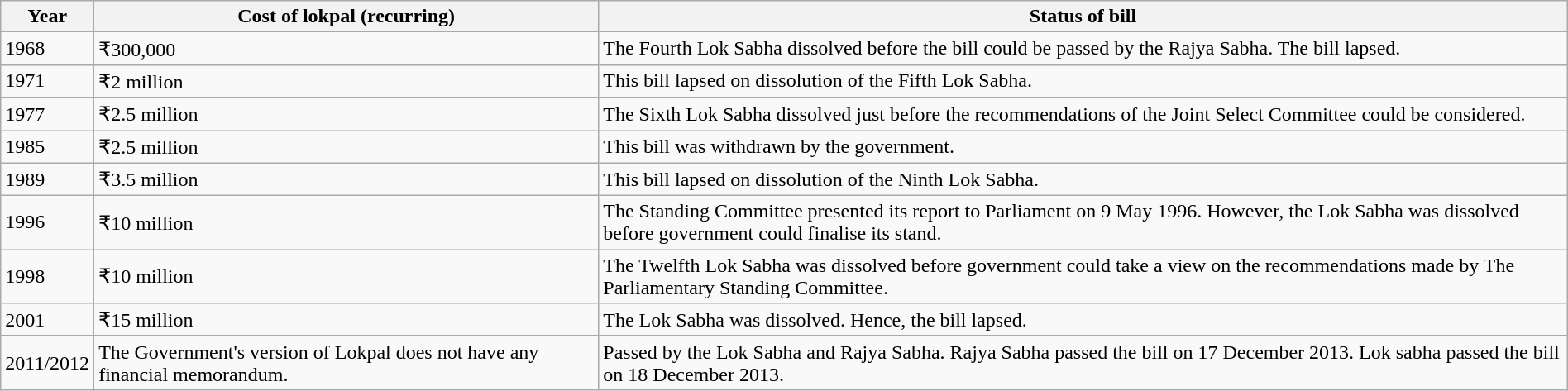<table class="wikitable" style="margin: 1em auto;">
<tr>
<th>Year</th>
<th>Cost of lokpal (recurring)</th>
<th>Status of bill</th>
</tr>
<tr>
<td>1968</td>
<td>₹300,000</td>
<td>The Fourth Lok Sabha dissolved before the bill could be passed by the Rajya Sabha. The bill lapsed.</td>
</tr>
<tr>
<td>1971</td>
<td>₹2 million</td>
<td>This bill lapsed on dissolution of the Fifth Lok Sabha.</td>
</tr>
<tr>
<td>1977</td>
<td>₹2.5 million</td>
<td>The Sixth Lok Sabha dissolved just before the recommendations of the Joint Select Committee could be considered.</td>
</tr>
<tr>
<td>1985</td>
<td>₹2.5 million</td>
<td>This bill was withdrawn by the government.</td>
</tr>
<tr>
<td>1989</td>
<td>₹3.5 million</td>
<td>This bill lapsed on dissolution of the Ninth Lok Sabha.</td>
</tr>
<tr>
<td>1996</td>
<td>₹10 million</td>
<td>The Standing Committee presented its report to Parliament on 9 May 1996. However, the Lok Sabha was dissolved before government could finalise its stand.</td>
</tr>
<tr>
<td>1998</td>
<td>₹10 million</td>
<td>The Twelfth Lok Sabha was dissolved before government could take a view on the recommendations made by The Parliamentary Standing Committee.</td>
</tr>
<tr>
<td>2001</td>
<td>₹15 million</td>
<td>The Lok Sabha was dissolved. Hence, the bill lapsed.</td>
</tr>
<tr>
<td>2011/2012</td>
<td>The Government's version of Lokpal does not have any financial memorandum.</td>
<td>Passed by the Lok Sabha and Rajya Sabha. Rajya Sabha passed the bill on 17 December 2013. Lok sabha passed the bill on 18 December 2013.</td>
</tr>
</table>
